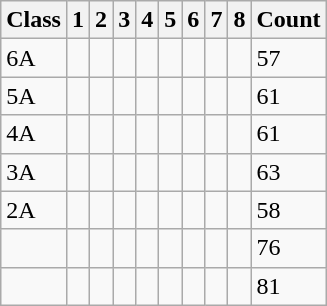<table class="wikitable">
<tr>
<th>Class</th>
<th>1</th>
<th>2</th>
<th>3</th>
<th>4</th>
<th>5</th>
<th>6</th>
<th>7</th>
<th>8</th>
<th>Count</th>
</tr>
<tr>
<td>6A</td>
<td></td>
<td></td>
<td></td>
<td></td>
<td></td>
<td></td>
<td></td>
<td></td>
<td>57</td>
</tr>
<tr>
<td>5A</td>
<td></td>
<td></td>
<td></td>
<td></td>
<td></td>
<td></td>
<td></td>
<td></td>
<td>61</td>
</tr>
<tr>
<td>4A</td>
<td></td>
<td></td>
<td></td>
<td></td>
<td></td>
<td></td>
<td></td>
<td></td>
<td>61</td>
</tr>
<tr>
<td>3A</td>
<td></td>
<td></td>
<td></td>
<td></td>
<td></td>
<td></td>
<td></td>
<td></td>
<td>63</td>
</tr>
<tr>
<td>2A</td>
<td></td>
<td></td>
<td></td>
<td></td>
<td></td>
<td></td>
<td></td>
<td></td>
<td>58</td>
</tr>
<tr>
<td></td>
<td></td>
<td></td>
<td></td>
<td></td>
<td></td>
<td></td>
<td></td>
<td></td>
<td>76</td>
</tr>
<tr>
<td></td>
<td></td>
<td></td>
<td></td>
<td></td>
<td></td>
<td></td>
<td></td>
<td></td>
<td>81</td>
</tr>
</table>
